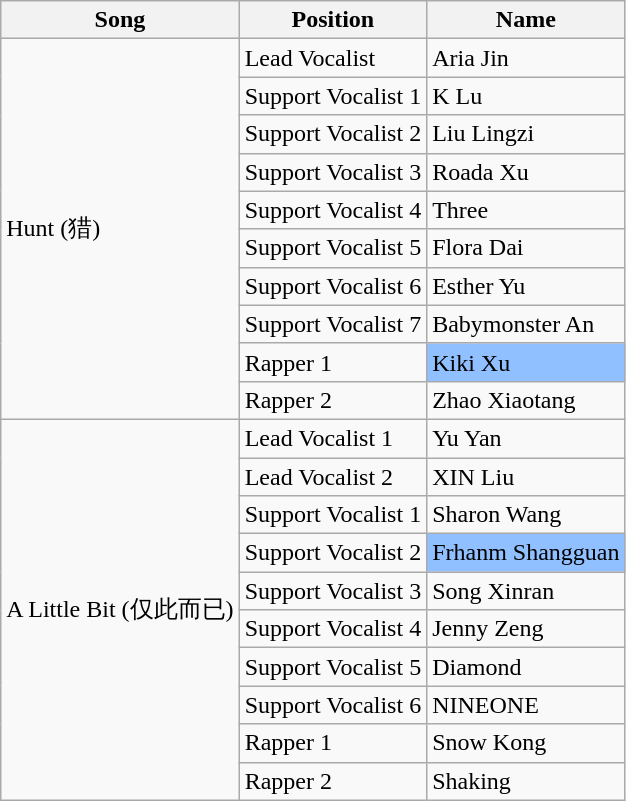<table class="wikitable sortable">
<tr>
<th>Song</th>
<th>Position</th>
<th>Name</th>
</tr>
<tr>
<td rowspan="10">Hunt (猎)</td>
<td>Lead Vocalist</td>
<td>Aria Jin</td>
</tr>
<tr>
<td>Support Vocalist 1</td>
<td>K Lu</td>
</tr>
<tr>
<td>Support Vocalist 2</td>
<td>Liu Lingzi</td>
</tr>
<tr>
<td>Support Vocalist 3</td>
<td>Roada Xu</td>
</tr>
<tr>
<td>Support Vocalist 4</td>
<td>Three</td>
</tr>
<tr>
<td>Support Vocalist 5</td>
<td>Flora Dai</td>
</tr>
<tr>
<td>Support Vocalist 6</td>
<td>Esther Yu</td>
</tr>
<tr>
<td>Support Vocalist 7</td>
<td>Babymonster An</td>
</tr>
<tr>
<td>Rapper 1</td>
<td style="background:#90C0FF">Kiki Xu</td>
</tr>
<tr>
<td>Rapper 2</td>
<td>Zhao Xiaotang</td>
</tr>
<tr>
<td rowspan="10">A Little Bit (仅此而已)</td>
<td>Lead Vocalist 1</td>
<td>Yu Yan</td>
</tr>
<tr>
<td>Lead Vocalist 2</td>
<td>XIN Liu</td>
</tr>
<tr>
<td>Support Vocalist 1</td>
<td>Sharon Wang</td>
</tr>
<tr>
<td>Support Vocalist 2</td>
<td style="background:#90C0FF">Frhanm Shangguan</td>
</tr>
<tr>
<td>Support Vocalist 3</td>
<td>Song Xinran</td>
</tr>
<tr>
<td>Support Vocalist 4</td>
<td>Jenny Zeng</td>
</tr>
<tr>
<td>Support Vocalist 5</td>
<td>Diamond</td>
</tr>
<tr>
<td>Support Vocalist 6</td>
<td>NINEONE</td>
</tr>
<tr>
<td>Rapper 1</td>
<td>Snow Kong</td>
</tr>
<tr>
<td>Rapper 2</td>
<td>Shaking</td>
</tr>
</table>
